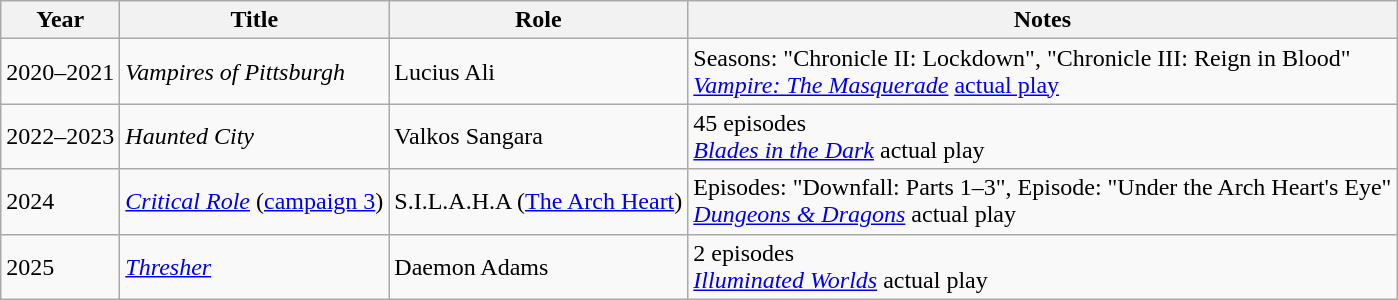<table class="wikitable sortable">
<tr>
<th>Year</th>
<th>Title</th>
<th>Role</th>
<th class="unsortable">Notes</th>
</tr>
<tr>
<td>2020–2021</td>
<td><em>Vampires of Pittsburgh</em></td>
<td>Lucius Ali</td>
<td>Seasons: "Chronicle II: Lockdown", "Chronicle III: Reign in Blood"<br><em><a href='#'>Vampire: The Masquerade</a></em> <a href='#'>actual play</a></td>
</tr>
<tr>
<td>2022–2023</td>
<td><em>Haunted City</em></td>
<td>Valkos Sangara</td>
<td>45 episodes<br><em><a href='#'>Blades in the Dark</a></em> actual play</td>
</tr>
<tr>
<td>2024</td>
<td><em><a href='#'>Critical Role</a></em> (<a href='#'>campaign 3</a>)</td>
<td>S.I.L.A.H.A (<a href='#'>The Arch Heart</a>)</td>
<td>Episodes: "Downfall: Parts 1–3", Episode: "Under the Arch Heart's Eye"<br><em><a href='#'>Dungeons & Dragons</a></em> actual play</td>
</tr>
<tr>
<td>2025</td>
<td><em><a href='#'>Thresher</a></em></td>
<td>Daemon Adams</td>
<td>2 episodes<br><em><a href='#'>Illuminated Worlds</a></em> actual play</td>
</tr>
</table>
